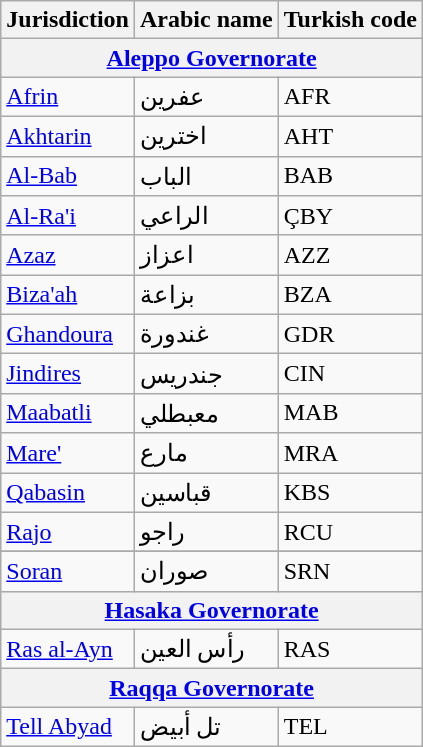<table class="wikitable">
<tr>
<th>Jurisdiction</th>
<th>Arabic name</th>
<th>Turkish code</th>
</tr>
<tr>
<th colspan="3"><a href='#'>Aleppo Governorate</a></th>
</tr>
<tr>
<td><a href='#'>Afrin</a></td>
<td>عفرين</td>
<td>AFR</td>
</tr>
<tr>
<td><a href='#'>Akhtarin</a></td>
<td>اخترين</td>
<td>AHT</td>
</tr>
<tr>
<td><a href='#'>Al-Bab</a></td>
<td>الباب</td>
<td>BAB</td>
</tr>
<tr>
<td><a href='#'>Al-Ra'i</a></td>
<td>الراعي</td>
<td>ÇBY</td>
</tr>
<tr>
<td><a href='#'>Azaz</a></td>
<td>اعزاز</td>
<td>AZZ</td>
</tr>
<tr>
<td><a href='#'>Biza'ah</a></td>
<td>بزاعة</td>
<td>BZA</td>
</tr>
<tr>
<td><a href='#'>Ghandoura</a></td>
<td>غندورة</td>
<td>GDR</td>
</tr>
<tr>
<td><a href='#'>Jindires</a></td>
<td>جندريس</td>
<td>CIN</td>
</tr>
<tr>
<td><a href='#'>Maabatli</a></td>
<td>معبطلي</td>
<td>MAB</td>
</tr>
<tr>
<td><a href='#'>Mare'</a></td>
<td>مارع</td>
<td>MRA</td>
</tr>
<tr>
<td><a href='#'>Qabasin</a></td>
<td>قباسين</td>
<td>KBS</td>
</tr>
<tr>
<td><a href='#'>Rajo</a></td>
<td>راجو</td>
<td>RCU</td>
</tr>
<tr>
</tr>
<tr>
</tr>
<tr>
<td><a href='#'>Soran</a></td>
<td>صوران</td>
<td>SRN</td>
</tr>
<tr>
<th colspan="3"><a href='#'>Hasaka Governorate</a></th>
</tr>
<tr>
<td><a href='#'>Ras al-Ayn</a></td>
<td>رأس العين</td>
<td>RAS</td>
</tr>
<tr>
<th colspan="3"><a href='#'>Raqqa Governorate</a></th>
</tr>
<tr>
<td><a href='#'>Tell Abyad</a></td>
<td>تل أبيض</td>
<td>TEL</td>
</tr>
</table>
